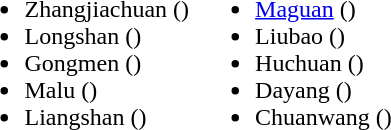<table>
<tr>
<td valign="top"><br><ul><li>Zhangjiachuan ()</li><li>Longshan ()</li><li>Gongmen ()</li><li>Malu ()</li><li>Liangshan ()</li></ul></td>
<td valign="top"><br><ul><li><a href='#'>Maguan</a> ()</li><li>Liubao ()</li><li>Huchuan ()</li><li>Dayang ()</li><li>Chuanwang ()</li></ul></td>
</tr>
</table>
